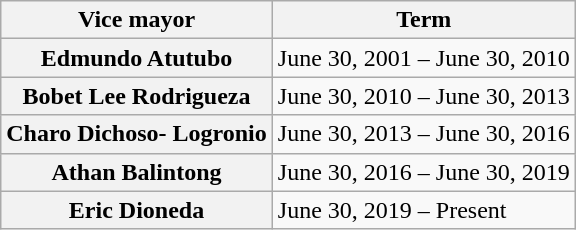<table class="wikitable plainrowheaders">
<tr>
<th scope="col">Vice mayor</th>
<th scope="col">Term</th>
</tr>
<tr>
<th scope="row">Edmundo Atutubo</th>
<td>June 30, 2001 – June 30, 2010</td>
</tr>
<tr>
<th scope="row">Bobet Lee Rodrigueza</th>
<td>June 30, 2010 – June 30, 2013</td>
</tr>
<tr>
<th scope="row">Charo Dichoso- Logronio</th>
<td>June 30, 2013 – June 30, 2016</td>
</tr>
<tr>
<th scope="row">Athan Balintong</th>
<td>June 30, 2016 – June 30, 2019</td>
</tr>
<tr>
<th scope="row">Eric Dioneda</th>
<td>June 30, 2019 – Present</td>
</tr>
</table>
